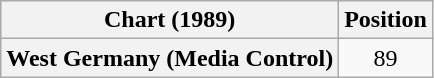<table class="wikitable plainrowheaders" style="text-align:center">
<tr>
<th scope="col">Chart (1989)</th>
<th scope="col">Position</th>
</tr>
<tr>
<th scope="row">West Germany (Media Control)</th>
<td>89</td>
</tr>
</table>
